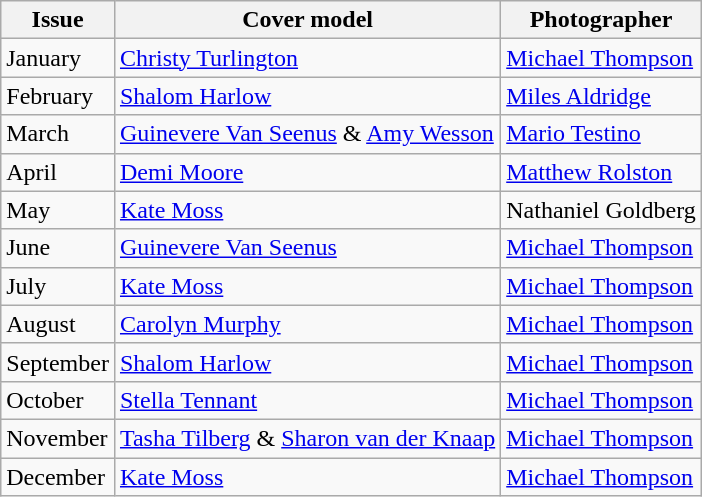<table class="sortable wikitable">
<tr>
<th>Issue</th>
<th>Cover model</th>
<th>Photographer</th>
</tr>
<tr>
<td>January</td>
<td><a href='#'>Christy Turlington</a></td>
<td><a href='#'>Michael Thompson</a></td>
</tr>
<tr>
<td>February</td>
<td><a href='#'>Shalom Harlow</a></td>
<td><a href='#'>Miles Aldridge</a></td>
</tr>
<tr>
<td>March</td>
<td><a href='#'>Guinevere Van Seenus</a> & <a href='#'>Amy Wesson</a></td>
<td><a href='#'>Mario Testino</a></td>
</tr>
<tr>
<td>April</td>
<td><a href='#'>Demi Moore</a></td>
<td><a href='#'>Matthew Rolston</a></td>
</tr>
<tr>
<td>May</td>
<td><a href='#'>Kate Moss</a></td>
<td>Nathaniel Goldberg</td>
</tr>
<tr>
<td>June</td>
<td><a href='#'>Guinevere Van Seenus</a></td>
<td><a href='#'>Michael Thompson</a></td>
</tr>
<tr>
<td>July</td>
<td><a href='#'>Kate Moss</a></td>
<td><a href='#'>Michael Thompson</a></td>
</tr>
<tr>
<td>August</td>
<td><a href='#'>Carolyn Murphy</a></td>
<td><a href='#'>Michael Thompson</a></td>
</tr>
<tr>
<td>September</td>
<td><a href='#'>Shalom Harlow</a></td>
<td><a href='#'>Michael Thompson</a></td>
</tr>
<tr>
<td>October</td>
<td><a href='#'>Stella Tennant</a></td>
<td><a href='#'>Michael Thompson</a></td>
</tr>
<tr>
<td>November</td>
<td><a href='#'>Tasha Tilberg</a> & <a href='#'>Sharon van der Knaap</a></td>
<td><a href='#'>Michael Thompson</a></td>
</tr>
<tr>
<td>December</td>
<td><a href='#'>Kate Moss</a></td>
<td><a href='#'>Michael Thompson</a></td>
</tr>
</table>
